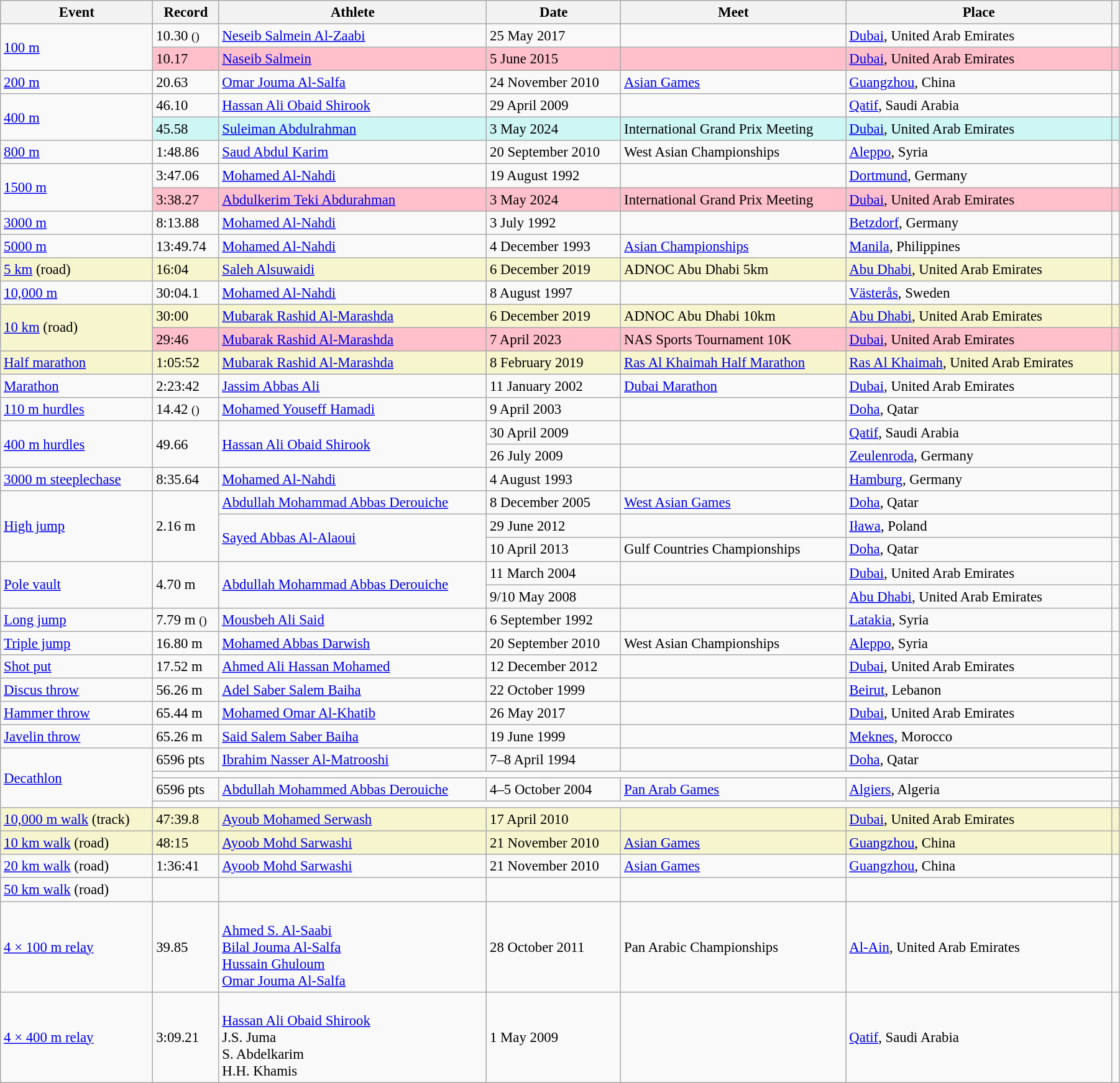<table class="wikitable" style="font-size:95%; width: 95%;">
<tr>
<th>Event</th>
<th>Record</th>
<th>Athlete</th>
<th>Date</th>
<th>Meet</th>
<th>Place</th>
<th></th>
</tr>
<tr>
<td rowspan=2><a href='#'>100 m</a></td>
<td>10.30 <small>()</small></td>
<td><a href='#'>Neseib Salmein Al-Zaabi</a></td>
<td>25 May 2017</td>
<td></td>
<td><a href='#'>Dubai</a>, United Arab Emirates</td>
<td></td>
</tr>
<tr style="background:pink">
<td>10.17 </td>
<td><a href='#'>Naseib Salmein</a></td>
<td>5 June 2015</td>
<td></td>
<td><a href='#'>Dubai</a>, United Arab Emirates</td>
<td></td>
</tr>
<tr>
<td><a href='#'>200 m</a></td>
<td>20.63 </td>
<td><a href='#'>Omar Jouma Al-Salfa</a></td>
<td>24 November 2010</td>
<td><a href='#'>Asian Games</a></td>
<td><a href='#'>Guangzhou</a>, China</td>
<td></td>
</tr>
<tr>
<td rowspan=2><a href='#'>400 m</a></td>
<td>46.10</td>
<td><a href='#'>Hassan Ali Obaid Shirook</a></td>
<td>29 April 2009</td>
<td></td>
<td><a href='#'>Qatif</a>, Saudi Arabia</td>
<td></td>
</tr>
<tr bgcolor="#CEF6F5">
<td>45.58</td>
<td><a href='#'>Suleiman Abdulrahman</a></td>
<td>3 May 2024</td>
<td>International Grand Prix Meeting</td>
<td><a href='#'>Dubai</a>, United Arab Emirates</td>
<td></td>
</tr>
<tr>
<td><a href='#'>800 m</a></td>
<td>1:48.86</td>
<td><a href='#'>Saud Abdul Karim</a></td>
<td>20 September 2010</td>
<td>West Asian Championships</td>
<td><a href='#'>Aleppo</a>, Syria</td>
<td></td>
</tr>
<tr>
<td rowspan=2><a href='#'>1500 m</a></td>
<td>3:47.06</td>
<td><a href='#'>Mohamed Al-Nahdi</a></td>
<td>19 August 1992</td>
<td></td>
<td><a href='#'>Dortmund</a>, Germany</td>
<td></td>
</tr>
<tr style="background:pink">
<td>3:38.27</td>
<td><a href='#'>Abdulkerim Teki Abdurahman</a></td>
<td>3 May 2024</td>
<td>International Grand Prix Meeting</td>
<td><a href='#'>Dubai</a>, United Arab Emirates</td>
<td></td>
</tr>
<tr>
<td><a href='#'>3000 m</a></td>
<td>8:13.88</td>
<td><a href='#'>Mohamed Al-Nahdi</a></td>
<td>3 July 1992</td>
<td></td>
<td><a href='#'>Betzdorf</a>, Germany</td>
<td></td>
</tr>
<tr>
<td><a href='#'>5000 m</a></td>
<td>13:49.74</td>
<td><a href='#'>Mohamed Al-Nahdi</a></td>
<td>4 December 1993</td>
<td><a href='#'>Asian Championships</a></td>
<td><a href='#'>Manila</a>, Philippines</td>
<td></td>
</tr>
<tr style="background:#f6F5CE;">
<td><a href='#'>5 km</a> (road)</td>
<td>16:04</td>
<td><a href='#'>Saleh Alsuwaidi</a></td>
<td>6 December 2019</td>
<td>ADNOC Abu Dhabi 5km</td>
<td><a href='#'>Abu Dhabi</a>, United Arab Emirates</td>
<td></td>
</tr>
<tr>
<td><a href='#'>10,000 m</a></td>
<td>30:04.1 </td>
<td><a href='#'>Mohamed Al-Nahdi</a></td>
<td>8 August 1997</td>
<td></td>
<td><a href='#'>Västerås</a>, Sweden</td>
<td></td>
</tr>
<tr style="background:#f6F5CE;">
<td rowspan=2><a href='#'>10 km</a> (road)</td>
<td>30:00</td>
<td><a href='#'>Mubarak Rashid Al-Marashda</a></td>
<td>6 December 2019</td>
<td>ADNOC Abu Dhabi 10km</td>
<td><a href='#'>Abu Dhabi</a>, United Arab Emirates</td>
<td></td>
</tr>
<tr style="background:pink">
<td>29:46 </td>
<td><a href='#'>Mubarak Rashid Al-Marashda</a></td>
<td>7 April 2023</td>
<td>NAS Sports Tournament 10K</td>
<td><a href='#'>Dubai</a>, United Arab Emirates</td>
<td></td>
</tr>
<tr style="background:#f6F5CE;">
<td><a href='#'>Half marathon</a></td>
<td>1:05:52</td>
<td><a href='#'>Mubarak Rashid Al-Marashda</a></td>
<td>8 February 2019</td>
<td><a href='#'>Ras Al Khaimah Half Marathon</a></td>
<td><a href='#'>Ras Al Khaimah</a>, United Arab Emirates</td>
<td></td>
</tr>
<tr>
<td><a href='#'>Marathon</a></td>
<td>2:23:42</td>
<td><a href='#'>Jassim Abbas Ali</a></td>
<td>11 January 2002</td>
<td><a href='#'>Dubai Marathon</a></td>
<td><a href='#'>Dubai</a>, United Arab Emirates</td>
<td></td>
</tr>
<tr>
<td><a href='#'>110 m hurdles</a></td>
<td>14.42 <small>()</small></td>
<td><a href='#'>Mohamed Youseff Hamadi</a></td>
<td>9 April 2003</td>
<td></td>
<td><a href='#'>Doha</a>, Qatar</td>
<td></td>
</tr>
<tr>
<td rowspan=2><a href='#'>400 m hurdles</a></td>
<td rowspan=2>49.66</td>
<td rowspan=2><a href='#'>Hassan Ali Obaid Shirook</a></td>
<td>30 April 2009</td>
<td></td>
<td><a href='#'>Qatif</a>, Saudi Arabia</td>
<td></td>
</tr>
<tr>
<td>26 July 2009</td>
<td></td>
<td><a href='#'>Zeulenroda</a>, Germany</td>
<td></td>
</tr>
<tr>
<td><a href='#'>3000 m steeplechase</a></td>
<td>8:35.64</td>
<td><a href='#'>Mohamed Al-Nahdi</a></td>
<td>4 August 1993</td>
<td></td>
<td><a href='#'>Hamburg</a>, Germany</td>
<td></td>
</tr>
<tr>
<td rowspan=3><a href='#'>High jump</a></td>
<td rowspan=3>2.16 m</td>
<td><a href='#'>Abdullah Mohammad Abbas Derouiche</a></td>
<td>8 December 2005</td>
<td><a href='#'>West Asian Games</a></td>
<td><a href='#'>Doha</a>, Qatar</td>
<td></td>
</tr>
<tr>
<td rowspan=2><a href='#'>Sayed Abbas Al-Alaoui</a></td>
<td>29 June 2012</td>
<td></td>
<td><a href='#'>Iława</a>, Poland</td>
<td></td>
</tr>
<tr>
<td>10 April 2013</td>
<td>Gulf Countries Championships</td>
<td><a href='#'>Doha</a>, Qatar</td>
<td></td>
</tr>
<tr>
<td rowspan=2><a href='#'>Pole vault</a></td>
<td rowspan=2>4.70 m</td>
<td rowspan=2><a href='#'>Abdullah Mohammad Abbas Derouiche</a></td>
<td>11 March 2004</td>
<td></td>
<td><a href='#'>Dubai</a>, United Arab Emirates</td>
<td></td>
</tr>
<tr>
<td>9/10 May 2008</td>
<td></td>
<td><a href='#'>Abu Dhabi</a>, United Arab Emirates</td>
<td></td>
</tr>
<tr>
<td><a href='#'>Long jump</a></td>
<td>7.79 m <small>()</small></td>
<td><a href='#'>Mousbeh Ali Said</a></td>
<td>6 September 1992</td>
<td></td>
<td><a href='#'>Latakia</a>, Syria</td>
<td></td>
</tr>
<tr>
<td><a href='#'>Triple jump</a></td>
<td>16.80 m </td>
<td><a href='#'>Mohamed Abbas Darwish</a></td>
<td>20 September 2010</td>
<td>West Asian Championships</td>
<td><a href='#'>Aleppo</a>, Syria</td>
<td></td>
</tr>
<tr>
<td><a href='#'>Shot put</a></td>
<td>17.52 m</td>
<td><a href='#'>Ahmed Ali Hassan Mohamed</a></td>
<td>12 December 2012</td>
<td></td>
<td><a href='#'>Dubai</a>, United Arab Emirates</td>
<td></td>
</tr>
<tr>
<td><a href='#'>Discus throw</a></td>
<td>56.26 m</td>
<td><a href='#'>Adel Saber Salem Baiha</a></td>
<td>22 October 1999</td>
<td></td>
<td><a href='#'>Beirut</a>, Lebanon</td>
<td></td>
</tr>
<tr>
<td><a href='#'>Hammer throw</a></td>
<td>65.44 m</td>
<td><a href='#'>Mohamed Omar Al-Khatib</a></td>
<td>26 May 2017</td>
<td></td>
<td><a href='#'>Dubai</a>, United Arab Emirates</td>
<td></td>
</tr>
<tr>
<td><a href='#'>Javelin throw</a></td>
<td>65.26 m</td>
<td><a href='#'>Said Salem Saber Baiha</a></td>
<td>19 June 1999</td>
<td></td>
<td><a href='#'>Meknes</a>, Morocco</td>
<td></td>
</tr>
<tr>
<td rowspan=4><a href='#'>Decathlon</a></td>
<td>6596 pts</td>
<td><a href='#'>Ibrahim Nasser Al-Matrooshi</a></td>
<td>7–8 April 1994</td>
<td></td>
<td><a href='#'>Doha</a>, Qatar</td>
<td></td>
</tr>
<tr>
<td colspan=5></td>
<td></td>
</tr>
<tr>
<td>6596 pts</td>
<td><a href='#'>Abdullah Mohammed Abbas Derouiche</a></td>
<td>4–5 October 2004</td>
<td><a href='#'>Pan Arab Games</a></td>
<td><a href='#'>Algiers</a>, Algeria</td>
<td></td>
</tr>
<tr>
<td colspan=5></td>
<td></td>
</tr>
<tr style="background:#f6F5CE;">
<td><a href='#'>10,000 m walk</a> (track)</td>
<td>47:39.8 </td>
<td><a href='#'>Ayoub Mohamed Serwash</a></td>
<td>17 April 2010</td>
<td></td>
<td><a href='#'>Dubai</a>, United Arab Emirates</td>
<td></td>
</tr>
<tr style="background:#f6F5CE;">
<td><a href='#'>10 km walk</a> (road)</td>
<td>48:15</td>
<td><a href='#'>Ayoob Mohd Sarwashi</a></td>
<td>21 November 2010</td>
<td><a href='#'>Asian Games</a></td>
<td><a href='#'>Guangzhou</a>, China</td>
<td></td>
</tr>
<tr>
<td><a href='#'>20 km walk</a> (road)</td>
<td>1:36:41</td>
<td><a href='#'>Ayoob Mohd Sarwashi</a></td>
<td>21 November 2010</td>
<td><a href='#'>Asian Games</a></td>
<td><a href='#'>Guangzhou</a>, China</td>
<td></td>
</tr>
<tr>
<td><a href='#'>50 km walk</a> (road)</td>
<td></td>
<td></td>
<td></td>
<td></td>
<td></td>
<td></td>
</tr>
<tr>
<td><a href='#'>4 × 100 m relay</a></td>
<td>39.85</td>
<td><br><a href='#'>Ahmed S. Al-Saabi</a><br><a href='#'>Bilal Jouma Al-Salfa</a><br><a href='#'>Hussain Ghuloum</a><br><a href='#'>Omar Jouma Al-Salfa</a></td>
<td>28 October 2011</td>
<td>Pan Arabic Championships</td>
<td><a href='#'>Al-Ain</a>, United Arab Emirates</td>
<td></td>
</tr>
<tr>
<td><a href='#'>4 × 400 m relay</a></td>
<td>3:09.21</td>
<td><br><a href='#'>Hassan Ali Obaid Shirook</a><br>J.S. Juma<br>S. Abdelkarim<br>H.H. Khamis</td>
<td>1 May 2009</td>
<td></td>
<td><a href='#'>Qatif</a>, Saudi Arabia</td>
<td></td>
</tr>
</table>
